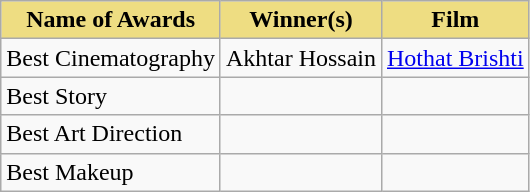<table class="wikitable">
<tr>
<th style="background:#EEDD82;">Name of Awards</th>
<th style="background:#EEDD82;">Winner(s)</th>
<th style="background:#EEDD82;">Film</th>
</tr>
<tr>
<td>Best Cinematography</td>
<td>Akhtar Hossain</td>
<td><a href='#'>Hothat Brishti</a></td>
</tr>
<tr>
<td>Best Story</td>
<td></td>
<td></td>
</tr>
<tr>
<td>Best Art Direction</td>
<td></td>
<td></td>
</tr>
<tr>
<td>Best Makeup</td>
<td></td>
<td></td>
</tr>
</table>
